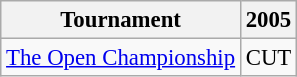<table class="wikitable" style="font-size:95%;text-align:center;">
<tr>
<th>Tournament</th>
<th>2005</th>
</tr>
<tr>
<td align=left><a href='#'>The Open Championship</a></td>
<td>CUT</td>
</tr>
</table>
